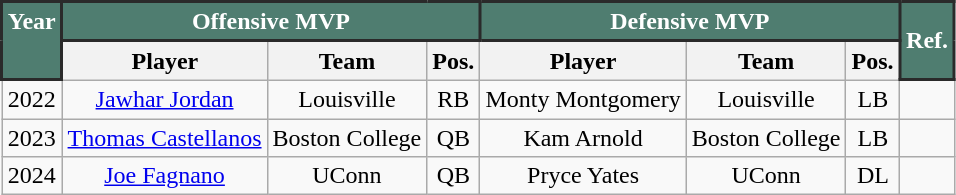<table class="wikitable" style="text-align:center">
<tr>
<th style="background:#4f7d70; color:#FFFFFF; border: 2px solid #2a2a2a;" rowspan=2 valign="top">Year</th>
<th style="background:#4f7d70; color:#FFFFFF; border: 2px solid #2a2a2a;" colspan=3 valign="center">Offensive MVP</th>
<th style="background:#4f7d70; color:#FFFFFF; border: 2px solid #2a2a2a;" colspan=3 valign="center">Defensive MVP</th>
<th style="background:#4f7d70; color:#FFFFFF; border: 2px solid #2a2a2a;" rowspan=2 valign="center">Ref.</th>
</tr>
<tr>
<th>Player</th>
<th>Team</th>
<th>Pos.</th>
<th>Player</th>
<th>Team</th>
<th>Pos.</th>
</tr>
<tr>
<td>2022</td>
<td><a href='#'>Jawhar Jordan</a></td>
<td>Louisville</td>
<td>RB</td>
<td>Monty Montgomery</td>
<td>Louisville</td>
<td>LB</td>
<td></td>
</tr>
<tr>
<td>2023</td>
<td><a href='#'>Thomas Castellanos</a></td>
<td>Boston College</td>
<td>QB</td>
<td>Kam Arnold</td>
<td>Boston College</td>
<td>LB</td>
<td></td>
</tr>
<tr>
<td>2024</td>
<td><a href='#'>Joe Fagnano</a></td>
<td>UConn</td>
<td>QB</td>
<td>Pryce Yates</td>
<td>UConn</td>
<td>DL</td>
<td></td>
</tr>
</table>
